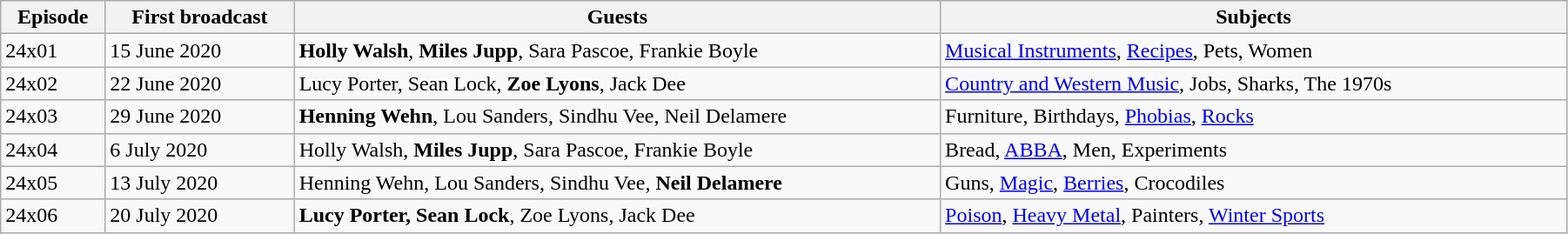<table class="wikitable" style="width:95%;">
<tr>
<th>Episode</th>
<th>First broadcast</th>
<th>Guests</th>
<th style="width:40%;">Subjects</th>
</tr>
<tr>
<td>24x01</td>
<td>15 June 2020</td>
<td><strong>Holly Walsh</strong>, <strong>Miles Jupp</strong>, Sara Pascoe, Frankie Boyle</td>
<td><a href='#'>Musical Instruments</a>, <a href='#'>Recipes</a>, Pets, Women</td>
</tr>
<tr>
<td>24x02</td>
<td>22 June 2020</td>
<td>Lucy Porter, Sean Lock, <strong>Zoe Lyons</strong>, Jack Dee</td>
<td><a href='#'>Country and Western Music</a>, Jobs, Sharks, The 1970s</td>
</tr>
<tr>
<td>24x03</td>
<td>29 June 2020</td>
<td><strong>Henning Wehn</strong>, Lou Sanders, Sindhu Vee, Neil Delamere</td>
<td>Furniture, Birthdays, <a href='#'>Phobias</a>, <a href='#'>Rocks</a></td>
</tr>
<tr>
<td>24x04</td>
<td>6 July 2020</td>
<td>Holly Walsh, <strong>Miles Jupp</strong>, Sara Pascoe, Frankie Boyle</td>
<td>Bread, <a href='#'>ABBA</a>, Men, Experiments</td>
</tr>
<tr>
<td>24x05</td>
<td>13 July 2020</td>
<td>Henning Wehn, Lou Sanders, Sindhu Vee, <strong>Neil Delamere</strong></td>
<td>Guns, <a href='#'>Magic</a>, <a href='#'>Berries</a>, Crocodiles</td>
</tr>
<tr>
<td>24x06</td>
<td>20 July 2020</td>
<td><strong>Lucy Porter, Sean Lock</strong>, Zoe Lyons, Jack Dee</td>
<td><a href='#'>Poison</a>, <a href='#'>Heavy Metal</a>, Painters, <a href='#'>Winter Sports</a></td>
</tr>
</table>
